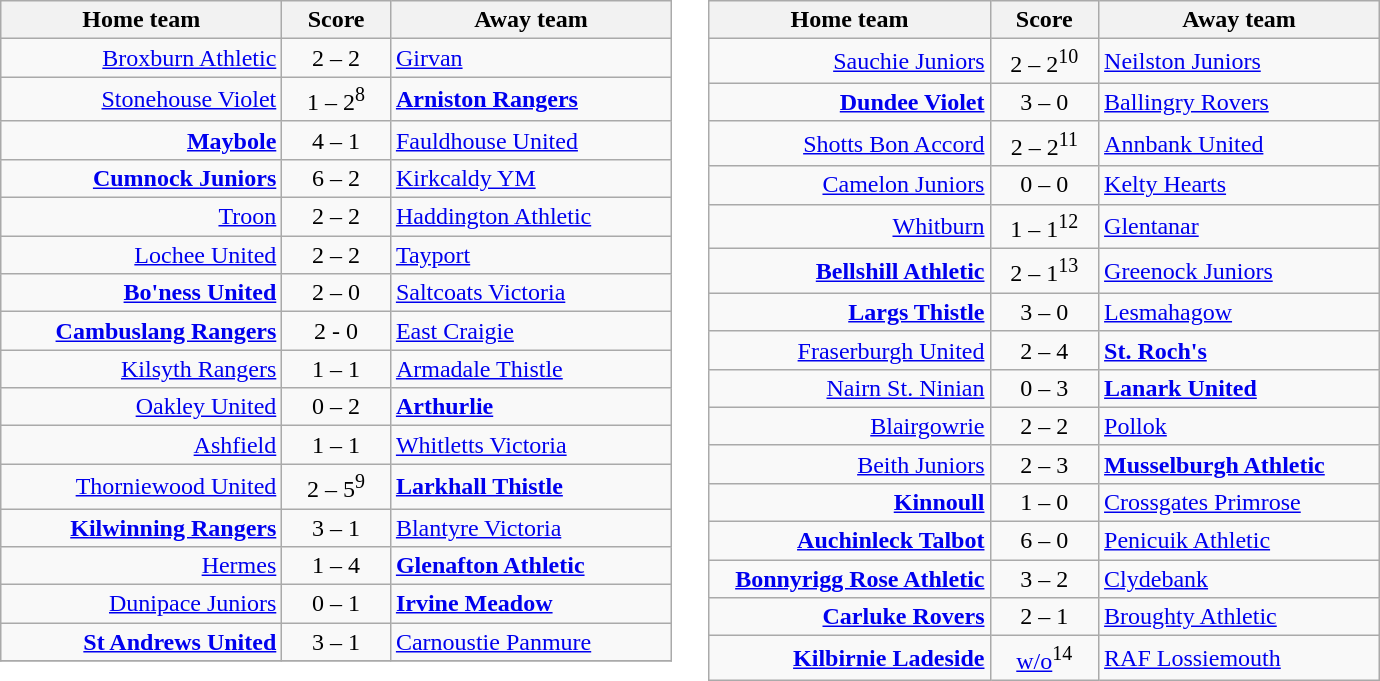<table border=0 cellpadding=4 cellspacing=0>
<tr>
<td valign="top"><br><table class="wikitable" style="border-collapse: collapse;">
<tr>
<th align="right" width="180">Home team</th>
<th align="center" width="65"> Score </th>
<th align="left" width="180">Away team</th>
</tr>
<tr>
<td style="text-align: right;"><a href='#'>Broxburn Athletic</a></td>
<td style="text-align: center;">2 – 2</td>
<td style="text-align: left;"><a href='#'>Girvan</a></td>
</tr>
<tr>
<td style="text-align: right;"><a href='#'>Stonehouse Violet</a></td>
<td style="text-align: center;">1 – 2<sup>8</sup></td>
<td style="text-align: left;"><strong><a href='#'>Arniston Rangers</a></strong></td>
</tr>
<tr>
<td style="text-align: right;"><strong><a href='#'>Maybole</a></strong></td>
<td style="text-align: center;">4 – 1</td>
<td style="text-align: left;"><a href='#'>Fauldhouse United</a></td>
</tr>
<tr>
<td style="text-align: right;"><strong><a href='#'>Cumnock Juniors</a></strong></td>
<td style="text-align: center;">6 – 2</td>
<td style="text-align: left;"><a href='#'>Kirkcaldy YM</a></td>
</tr>
<tr>
<td style="text-align: right;"><a href='#'>Troon</a></td>
<td style="text-align: center;">2 – 2</td>
<td style="text-align: left;"><a href='#'>Haddington Athletic</a></td>
</tr>
<tr>
<td style="text-align: right;"><a href='#'>Lochee United</a></td>
<td style="text-align: center;">2 – 2</td>
<td style="text-align: left;"><a href='#'>Tayport</a></td>
</tr>
<tr>
<td style="text-align: right;"><strong><a href='#'>Bo'ness United</a></strong></td>
<td style="text-align: center;">2 – 0</td>
<td style="text-align: left;"><a href='#'>Saltcoats Victoria</a></td>
</tr>
<tr>
<td style="text-align: right;"><strong><a href='#'>Cambuslang Rangers</a></strong></td>
<td style="text-align: center;">2 - 0</td>
<td style="text-align: left;"><a href='#'>East Craigie</a></td>
</tr>
<tr>
<td style="text-align: right;"><a href='#'>Kilsyth Rangers</a></td>
<td style="text-align: center;">1 – 1</td>
<td style="text-align: left;"><a href='#'>Armadale Thistle</a></td>
</tr>
<tr>
<td style="text-align: right;"><a href='#'>Oakley United</a></td>
<td style="text-align: center;">0 – 2</td>
<td style="text-align: left;"><strong><a href='#'>Arthurlie</a></strong></td>
</tr>
<tr>
<td style="text-align: right;"><a href='#'>Ashfield</a></td>
<td style="text-align: center;">1 – 1</td>
<td style="text-align: left;"><a href='#'>Whitletts Victoria</a></td>
</tr>
<tr>
<td style="text-align: right;"><a href='#'>Thorniewood United</a></td>
<td style="text-align: center;">2 – 5<sup>9</sup></td>
<td style="text-align: left;"><strong><a href='#'>Larkhall Thistle</a></strong></td>
</tr>
<tr>
<td style="text-align: right;"><strong><a href='#'>Kilwinning Rangers</a></strong></td>
<td style="text-align: center;">3 – 1</td>
<td style="text-align: left;"><a href='#'>Blantyre Victoria</a></td>
</tr>
<tr>
<td style="text-align: right;"><a href='#'>Hermes</a></td>
<td style="text-align: center;">1 – 4</td>
<td style="text-align: left;"><strong><a href='#'>Glenafton Athletic</a></strong></td>
</tr>
<tr>
<td style="text-align: right;"><a href='#'>Dunipace Juniors</a></td>
<td style="text-align: center;">0 – 1</td>
<td style="text-align: left;"><strong><a href='#'>Irvine Meadow</a></strong></td>
</tr>
<tr>
<td style="text-align: right;"><strong><a href='#'>St Andrews United</a></strong></td>
<td style="text-align: center;">3 – 1</td>
<td style="text-align: left;"><a href='#'>Carnoustie Panmure</a></td>
</tr>
<tr>
</tr>
</table>
</td>
<td valign="top"><br><table class="wikitable">
<tr>
<th align="right" width="180">Home team</th>
<th align="center" width="65"> Score </th>
<th align="left" width="180">Away team</th>
</tr>
<tr>
<td style="text-align: right;"><a href='#'>Sauchie Juniors</a></td>
<td style="text-align: center;">2 – 2<sup>10</sup></td>
<td style="text-align: left;"><a href='#'>Neilston Juniors</a></td>
</tr>
<tr>
<td style="text-align: right;"><strong><a href='#'>Dundee Violet</a></strong></td>
<td style="text-align: center;">3 – 0</td>
<td style="text-align: left;"><a href='#'>Ballingry Rovers</a></td>
</tr>
<tr>
<td style="text-align: right;"><a href='#'>Shotts Bon Accord</a></td>
<td style="text-align: center;">2 – 2<sup>11</sup></td>
<td style="text-align: left;"><a href='#'>Annbank United</a></td>
</tr>
<tr>
<td style="text-align: right;"><a href='#'>Camelon Juniors</a></td>
<td style="text-align: center;">0 – 0</td>
<td style="text-align: left;"><a href='#'>Kelty Hearts</a></td>
</tr>
<tr>
<td style="text-align: right;"><a href='#'>Whitburn</a></td>
<td style="text-align: center;">1 – 1<sup>12</sup></td>
<td style="text-align: left;"><a href='#'>Glentanar</a></td>
</tr>
<tr>
<td style="text-align: right;"><strong><a href='#'>Bellshill Athletic</a></strong></td>
<td style="text-align: center;">2 – 1<sup>13</sup></td>
<td style="text-align: left;"><a href='#'>Greenock Juniors</a></td>
</tr>
<tr>
<td style="text-align: right;"><strong><a href='#'>Largs Thistle</a></strong></td>
<td style="text-align: center;">3 – 0</td>
<td style="text-align: left;"><a href='#'>Lesmahagow</a></td>
</tr>
<tr>
<td style="text-align: right;"><a href='#'>Fraserburgh United</a></td>
<td style="text-align: center;">2 – 4</td>
<td style="text-align: left;"><strong><a href='#'>St. Roch's</a></strong></td>
</tr>
<tr>
<td style="text-align: right;"><a href='#'>Nairn St. Ninian</a></td>
<td style="text-align: center;">0 – 3</td>
<td style="text-align: left;"><strong><a href='#'>Lanark United</a></strong></td>
</tr>
<tr>
<td style="text-align: right;"><a href='#'>Blairgowrie</a></td>
<td style="text-align: center;">2 – 2</td>
<td style="text-align: left;"><a href='#'>Pollok</a></td>
</tr>
<tr>
<td style="text-align: right;"><a href='#'>Beith Juniors</a></td>
<td style="text-align: center;">2 – 3</td>
<td style="text-align: left;"><strong><a href='#'>Musselburgh Athletic</a></strong></td>
</tr>
<tr>
<td style="text-align: right;"><strong><a href='#'>Kinnoull</a></strong></td>
<td style="text-align: center;">1 – 0</td>
<td style="text-align: left;"><a href='#'>Crossgates Primrose</a></td>
</tr>
<tr>
<td style="text-align: right;"><strong><a href='#'>Auchinleck Talbot</a></strong></td>
<td style="text-align: center;">6 – 0</td>
<td style="text-align: left;"><a href='#'>Penicuik Athletic</a></td>
</tr>
<tr>
<td style="text-align: right;"><strong><a href='#'>Bonnyrigg Rose Athletic</a></strong></td>
<td style="text-align: center;">3 – 2</td>
<td style="text-align: left;"><a href='#'>Clydebank</a></td>
</tr>
<tr>
<td style="text-align: right;"><strong><a href='#'>Carluke Rovers</a></strong></td>
<td style="text-align: center;">2 – 1</td>
<td style="text-align: left;"><a href='#'>Broughty Athletic</a></td>
</tr>
<tr>
<td style="text-align: right;"><strong><a href='#'>Kilbirnie Ladeside</a></strong></td>
<td style="text-align: center;"><a href='#'>w/o</a><sup>14</sup></td>
<td style="text-align: left;"><a href='#'>RAF Lossiemouth</a></td>
</tr>
</table>
</td>
</tr>
</table>
